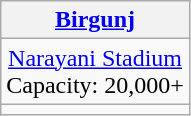<table class="wikitable">
<tr>
<th style="text-align:center;margin:0 auto"><a href='#'>Birgunj</a></th>
</tr>
<tr>
<td style="text-align:center;margin:0 auto"><a href='#'>Narayani Stadium</a><br>Capacity: 20,000+</td>
</tr>
<tr>
<td></td>
</tr>
</table>
